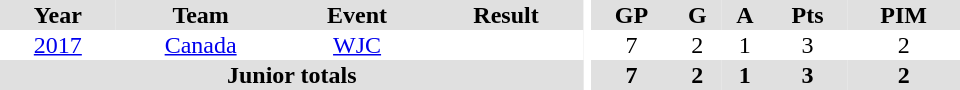<table border="0" cellpadding="1" cellspacing="0" ID="Table3" style="text-align:center; width:40em;">
<tr bgcolor="#e0e0e0">
<th>Year</th>
<th>Team</th>
<th>Event</th>
<th>Result</th>
<th rowspan="99" bgcolor="#ffffff"></th>
<th>GP</th>
<th>G</th>
<th>A</th>
<th>Pts</th>
<th>PIM</th>
</tr>
<tr>
<td><a href='#'>2017</a></td>
<td><a href='#'>Canada</a></td>
<td><a href='#'>WJC</a></td>
<td></td>
<td>7</td>
<td>2</td>
<td>1</td>
<td>3</td>
<td>2</td>
</tr>
<tr bgcolor="#e0e0e0">
<th colspan="4">Junior totals</th>
<th>7</th>
<th>2</th>
<th>1</th>
<th>3</th>
<th>2</th>
</tr>
</table>
